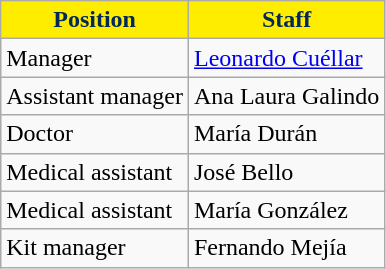<table class="wikitable">
<tr>
<th style=background-color:#FFED00;color:#03295A>Position</th>
<th style=background-color:#FFED00;color:#03295A>Staff</th>
</tr>
<tr>
<td>Manager</td>
<td> <a href='#'>Leonardo Cuéllar</a></td>
</tr>
<tr>
<td>Assistant manager</td>
<td> Ana Laura Galindo</td>
</tr>
<tr>
<td>Doctor</td>
<td> María Durán</td>
</tr>
<tr>
<td>Medical assistant</td>
<td> José Bello</td>
</tr>
<tr>
<td>Medical assistant</td>
<td> María González</td>
</tr>
<tr>
<td>Kit manager</td>
<td> Fernando Mejía</td>
</tr>
</table>
